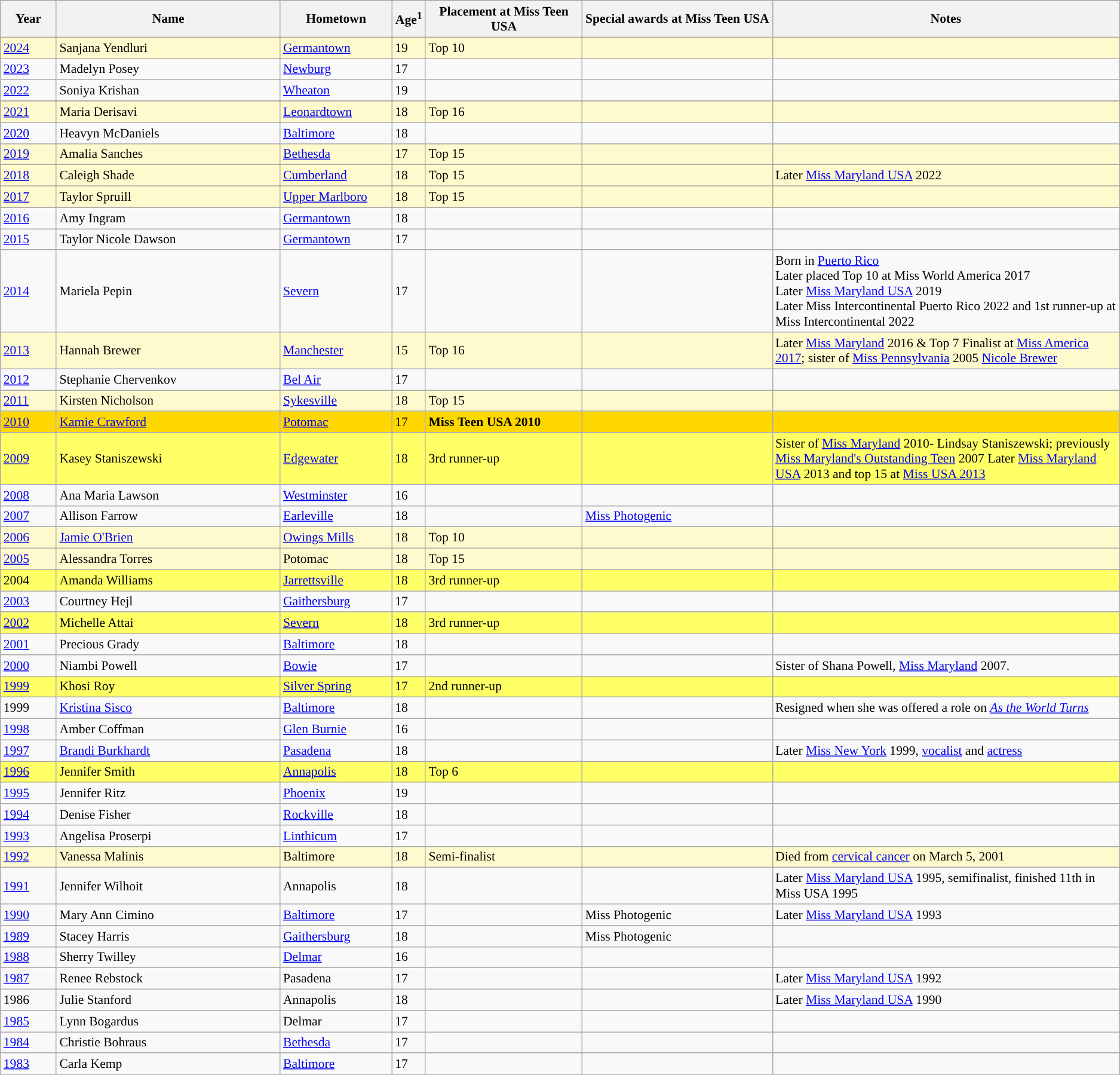<table class="wikitable"style="font-size:90%;">
<tr style="background:#efefef;">
<th style="width:5%;">Year</th>
<th style="width:20%;">Name</th>
<th style="width:10%;">Hometown</th>
<th width=3%>Age<sup>1</sup></th>
<th style="width:14%;">Placement at Miss Teen USA</th>
<th style="width:17%;">Special awards at Miss Teen  USA</th>
<th style="width:31%;">Notes</th>
</tr>
<tr style="background-color:#FFFACD;”">
<td><a href='#'>2024</a></td>
<td>Sanjana Yendluri</td>
<td><a href='#'>Germantown</a></td>
<td>19</td>
<td>Top 10</td>
<td></td>
<td></td>
</tr>
<tr>
<td><a href='#'>2023</a></td>
<td>Madelyn Posey</td>
<td><a href='#'>Newburg</a></td>
<td>17</td>
<td></td>
<td></td>
<td></td>
</tr>
<tr>
<td><a href='#'>2022</a></td>
<td>Soniya Krishan</td>
<td><a href='#'>Wheaton</a></td>
<td>19</td>
<td></td>
<td></td>
<td></td>
</tr>
<tr>
</tr>
<tr style="background-color:#FFFACD">
<td><a href='#'>2021</a></td>
<td>Maria Derisavi</td>
<td><a href='#'>Leonardtown</a></td>
<td>18</td>
<td>Top 16</td>
<td></td>
<td></td>
</tr>
<tr>
<td><a href='#'>2020</a></td>
<td>Heavyn McDaniels</td>
<td><a href='#'>Baltimore</a></td>
<td>18</td>
<td></td>
<td></td>
<td></td>
</tr>
<tr style="background-color:#FFFACD;">
<td><a href='#'>2019</a></td>
<td>Amalia Sanches</td>
<td><a href='#'>Bethesda</a></td>
<td>17</td>
<td>Top 15</td>
<td></td>
<td></td>
</tr>
<tr>
</tr>
<tr style="background-color:#FFFACD;”">
<td><a href='#'>2018</a></td>
<td>Caleigh Shade</td>
<td><a href='#'>Cumberland</a></td>
<td>18</td>
<td>Top 15</td>
<td></td>
<td>Later <a href='#'>Miss Maryland USA</a> 2022</td>
</tr>
<tr>
</tr>
<tr style="background-color:#FFFACD;">
<td><a href='#'>2017</a></td>
<td>Taylor Spruill</td>
<td><a href='#'>Upper Marlboro</a></td>
<td>18</td>
<td>Top 15</td>
<td></td>
<td></td>
</tr>
<tr>
<td><a href='#'>2016</a></td>
<td>Amy Ingram</td>
<td><a href='#'>Germantown</a></td>
<td>18</td>
<td></td>
<td></td>
<td></td>
</tr>
<tr>
<td><a href='#'>2015</a></td>
<td>Taylor Nicole Dawson</td>
<td><a href='#'>Germantown</a></td>
<td>17</td>
<td></td>
<td></td>
<td></td>
</tr>
<tr>
<td><a href='#'>2014</a></td>
<td>Mariela Pepin</td>
<td><a href='#'>Severn</a></td>
<td>17</td>
<td></td>
<td></td>
<td>Born in <a href='#'>Puerto Rico</a><br>Later placed Top 10 at Miss World America 2017<br>Later <a href='#'>Miss Maryland USA</a> 2019<br>Later Miss Intercontinental Puerto Rico 2022 and 1st runner-up at Miss Intercontinental 2022</td>
</tr>
<tr style="background-color:#FFFACD;">
<td><a href='#'>2013</a></td>
<td>Hannah Brewer</td>
<td><a href='#'>Manchester</a></td>
<td>15</td>
<td>Top 16</td>
<td></td>
<td>Later <a href='#'>Miss Maryland</a> 2016 & Top 7 Finalist at <a href='#'>Miss America 2017</a>; sister of <a href='#'>Miss Pennsylvania</a> 2005 <a href='#'>Nicole Brewer</a></td>
</tr>
<tr>
<td><a href='#'>2012</a></td>
<td>Stephanie Chervenkov</td>
<td><a href='#'>Bel Air</a></td>
<td>17</td>
<td></td>
<td></td>
<td></td>
</tr>
<tr style="background-color:#FFFACD;">
<td><a href='#'>2011</a></td>
<td>Kirsten Nicholson</td>
<td><a href='#'>Sykesville</a></td>
<td>18</td>
<td>Top 15</td>
<td></td>
<td></td>
</tr>
<tr style="background-color:GOLD;">
<td><a href='#'>2010</a></td>
<td><a href='#'>Kamie Crawford</a></td>
<td><a href='#'>Potomac</a></td>
<td>17</td>
<td><strong>Miss Teen USA 2010</strong></td>
<td></td>
<td></td>
</tr>
<tr style="background-color:#FFFF66;”">
<td><a href='#'>2009</a></td>
<td>Kasey Staniszewski</td>
<td><a href='#'>Edgewater</a></td>
<td>18</td>
<td>3rd runner-up</td>
<td></td>
<td>Sister of <a href='#'>Miss Maryland</a> 2010- Lindsay Staniszewski; previously <a href='#'>Miss Maryland's Outstanding Teen</a> 2007 Later <a href='#'>Miss Maryland USA</a> 2013 and top 15 at <a href='#'>Miss USA 2013</a></td>
</tr>
<tr>
<td><a href='#'>2008</a></td>
<td>Ana Maria Lawson</td>
<td><a href='#'>Westminster</a></td>
<td>16</td>
<td></td>
<td></td>
<td></td>
</tr>
<tr>
<td><a href='#'>2007</a></td>
<td>Allison Farrow</td>
<td><a href='#'>Earleville</a></td>
<td>18</td>
<td></td>
<td><a href='#'>Miss Photogenic</a></td>
<td></td>
</tr>
<tr style="background-color:#FFFACD;”">
<td><a href='#'>2006</a></td>
<td><a href='#'>Jamie O'Brien</a></td>
<td><a href='#'>Owings Mills</a></td>
<td>18</td>
<td>Top 10</td>
<td></td>
<td></td>
</tr>
<tr style="background-color:#FFFACD;”">
<td><a href='#'>2005</a></td>
<td>Alessandra Torres</td>
<td>Potomac</td>
<td>18</td>
<td>Top 15</td>
<td></td>
<td></td>
</tr>
<tr style="background-color:#FFFF66;”">
<td>2004</td>
<td>Amanda Williams</td>
<td><a href='#'>Jarrettsville</a></td>
<td>18</td>
<td>3rd runner-up</td>
<td></td>
<td></td>
</tr>
<tr>
<td><a href='#'>2003</a></td>
<td>Courtney Hejl</td>
<td><a href='#'>Gaithersburg</a></td>
<td>17</td>
<td></td>
<td></td>
<td></td>
</tr>
<tr style="background-color:#FFFF66;”">
<td><a href='#'>2002</a></td>
<td>Michelle Attai</td>
<td><a href='#'>Severn</a></td>
<td>18</td>
<td>3rd runner-up</td>
<td></td>
<td></td>
</tr>
<tr>
<td><a href='#'>2001</a></td>
<td>Precious Grady</td>
<td><a href='#'>Baltimore</a></td>
<td>18</td>
<td></td>
<td></td>
<td></td>
</tr>
<tr>
<td><a href='#'>2000</a></td>
<td>Niambi Powell</td>
<td><a href='#'>Bowie</a></td>
<td>17</td>
<td></td>
<td></td>
<td>Sister of Shana Powell, <a href='#'>Miss Maryland</a> 2007.</td>
</tr>
<tr style="background-color:#FFFF66;”">
<td><a href='#'>1999</a></td>
<td>Khosi Roy</td>
<td><a href='#'>Silver Spring</a></td>
<td>17</td>
<td>2nd runner-up</td>
<td></td>
<td></td>
</tr>
<tr>
<td>1999</td>
<td><a href='#'>Kristina Sisco</a></td>
<td><a href='#'>Baltimore</a></td>
<td>18</td>
<td></td>
<td></td>
<td>Resigned when she was offered a role on <em><a href='#'>As the World Turns</a></em></td>
</tr>
<tr>
<td><a href='#'>1998</a></td>
<td>Amber Coffman</td>
<td><a href='#'>Glen Burnie</a></td>
<td>16</td>
<td></td>
<td></td>
<td></td>
</tr>
<tr>
<td><a href='#'>1997</a></td>
<td><a href='#'>Brandi Burkhardt</a></td>
<td><a href='#'>Pasadena</a></td>
<td>18</td>
<td></td>
<td></td>
<td>Later <a href='#'>Miss New York</a> 1999, <a href='#'>vocalist</a> and <a href='#'>actress</a></td>
</tr>
<tr style="background-color:#FFFF66;”">
<td><a href='#'>1996</a></td>
<td>Jennifer Smith</td>
<td><a href='#'>Annapolis</a></td>
<td>18</td>
<td>Top 6</td>
<td></td>
<td></td>
</tr>
<tr>
<td><a href='#'>1995</a></td>
<td>Jennifer Ritz</td>
<td><a href='#'>Phoenix</a></td>
<td>19</td>
<td></td>
<td></td>
<td></td>
</tr>
<tr>
<td><a href='#'>1994</a></td>
<td>Denise Fisher</td>
<td><a href='#'>Rockville</a></td>
<td>18</td>
<td></td>
<td></td>
<td></td>
</tr>
<tr>
<td><a href='#'>1993</a></td>
<td>Angelisa Proserpi</td>
<td><a href='#'>Linthicum</a></td>
<td>17</td>
<td></td>
<td></td>
<td></td>
</tr>
<tr style="background-color:#FFFACD;”">
<td><a href='#'>1992</a></td>
<td>Vanessa Malinis</td>
<td>Baltimore</td>
<td>18</td>
<td>Semi-finalist</td>
<td></td>
<td>Died from <a href='#'>cervical cancer</a> on March 5, 2001</td>
</tr>
<tr>
<td><a href='#'>1991</a></td>
<td>Jennifer Wilhoit</td>
<td>Annapolis</td>
<td>18</td>
<td></td>
<td></td>
<td>Later <a href='#'>Miss Maryland USA</a> 1995, semifinalist,  finished 11th in Miss USA 1995</td>
</tr>
<tr>
<td><a href='#'>1990</a></td>
<td>Mary Ann Cimino</td>
<td><a href='#'>Baltimore</a></td>
<td>17</td>
<td></td>
<td>Miss Photogenic</td>
<td>Later <a href='#'>Miss Maryland USA</a> 1993</td>
</tr>
<tr>
<td><a href='#'>1989</a></td>
<td>Stacey Harris</td>
<td><a href='#'>Gaithersburg</a></td>
<td>18</td>
<td></td>
<td>Miss Photogenic</td>
<td></td>
</tr>
<tr>
<td><a href='#'>1988</a></td>
<td>Sherry Twilley</td>
<td><a href='#'>Delmar</a></td>
<td>16</td>
<td></td>
<td></td>
<td></td>
</tr>
<tr>
<td><a href='#'>1987</a></td>
<td>Renee Rebstock</td>
<td>Pasadena</td>
<td>17</td>
<td></td>
<td></td>
<td>Later <a href='#'>Miss Maryland USA</a> 1992</td>
</tr>
<tr>
<td>1986</td>
<td>Julie Stanford</td>
<td>Annapolis</td>
<td>18</td>
<td></td>
<td></td>
<td>Later <a href='#'>Miss Maryland USA</a> 1990</td>
</tr>
<tr>
<td><a href='#'>1985</a></td>
<td>Lynn Bogardus</td>
<td>Delmar</td>
<td>17</td>
<td></td>
<td></td>
<td></td>
</tr>
<tr>
<td><a href='#'>1984</a></td>
<td>Christie Bohraus</td>
<td><a href='#'>Bethesda</a></td>
<td>17</td>
<td></td>
<td></td>
<td></td>
</tr>
<tr>
<td><a href='#'>1983</a></td>
<td>Carla Kemp</td>
<td><a href='#'>Baltimore</a></td>
<td>17</td>
<td></td>
<td></td>
<td></td>
</tr>
</table>
